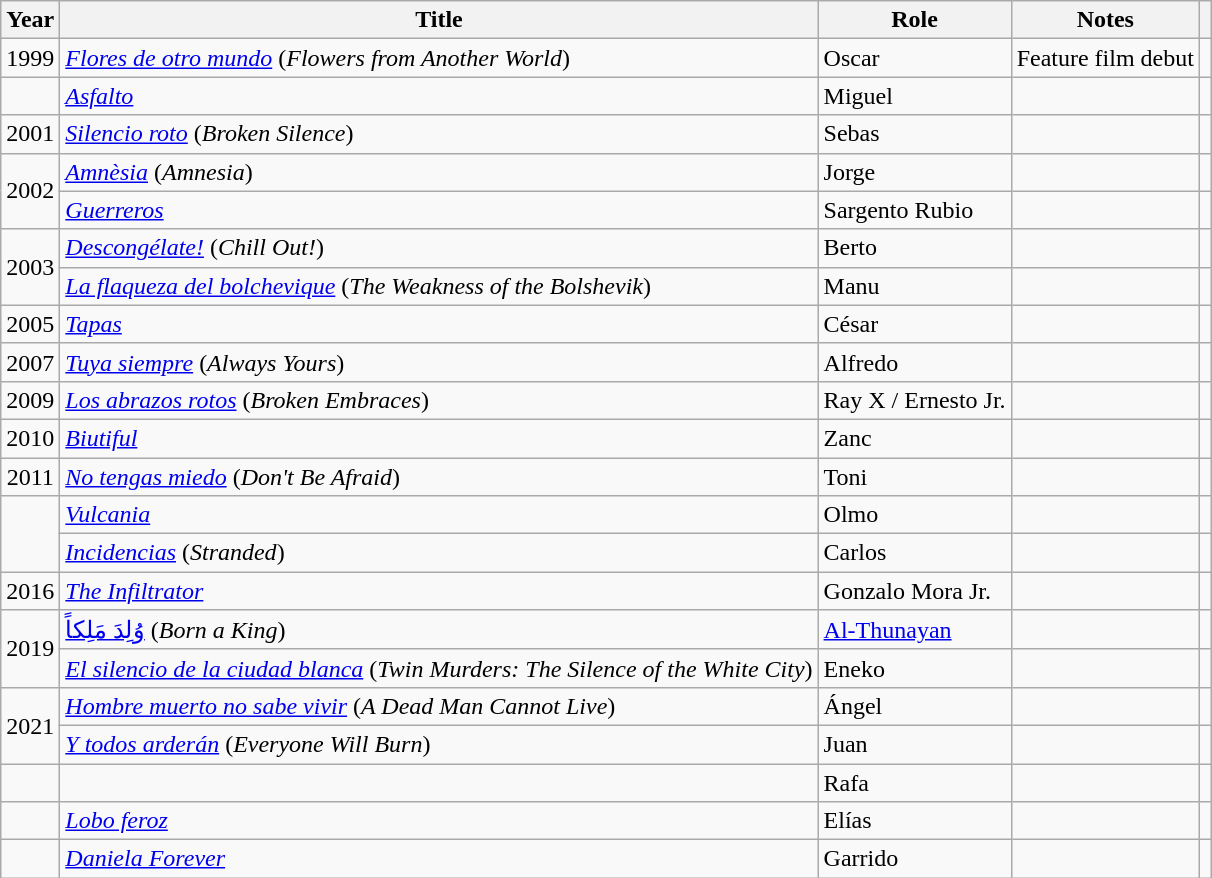<table class="wikitable sortable">
<tr>
<th>Year</th>
<th>Title</th>
<th>Role</th>
<th class="unsortable">Notes</th>
<th class="unsortable"></th>
</tr>
<tr>
<td align = "center">1999</td>
<td><em><a href='#'>Flores de otro mundo</a></em> (<em>Flowers from Another World</em>)</td>
<td>Oscar</td>
<td>Feature film debut</td>
<td></td>
</tr>
<tr>
<td></td>
<td><em><a href='#'>Asfalto</a></em></td>
<td>Miguel</td>
<td></td>
<td></td>
</tr>
<tr>
<td align ="center">2001</td>
<td><em><a href='#'>Silencio roto</a></em> (<em>Broken Silence</em>)</td>
<td>Sebas</td>
<td></td>
<td align = "center"></td>
</tr>
<tr>
<td rowspan = "2" align = "center">2002</td>
<td><em><a href='#'>Amnèsia</a></em> (<em>Amnesia</em>)</td>
<td>Jorge</td>
<td></td>
<td align = "center"></td>
</tr>
<tr>
<td><em><a href='#'>Guerreros</a></em></td>
<td>Sargento Rubio</td>
<td></td>
<td align = "center"></td>
</tr>
<tr>
<td rowspan = "2" align = "center">2003</td>
<td><em><a href='#'>Descongélate!</a></em> (<em>Chill Out!</em>)</td>
<td>Berto</td>
<td></td>
<td align = "center"></td>
</tr>
<tr>
<td><em><a href='#'>La flaqueza del bolchevique</a></em> (<em>The Weakness of the Bolshevik</em>)</td>
<td>Manu</td>
<td></td>
<td align = "center"></td>
</tr>
<tr>
<td align = "center">2005</td>
<td><em><a href='#'>Tapas</a></em></td>
<td>César</td>
<td></td>
<td align = "center"></td>
</tr>
<tr>
<td align = "center">2007</td>
<td><em><a href='#'>Tuya siempre</a></em> (<em>Always Yours</em>)</td>
<td>Alfredo</td>
<td></td>
<td align = "center"></td>
</tr>
<tr>
<td align = "center">2009</td>
<td><em><a href='#'>Los abrazos rotos</a></em> (<em>Broken Embraces</em>)</td>
<td>Ray X / Ernesto Jr.</td>
<td></td>
<td align = "center"></td>
</tr>
<tr>
<td align = "center">2010</td>
<td><em><a href='#'>Biutiful</a></em></td>
<td>Zanc</td>
<td></td>
<td align = "center"></td>
</tr>
<tr>
<td align = "center">2011</td>
<td><em><a href='#'>No tengas miedo</a></em> (<em>Don't Be Afraid</em>)</td>
<td>Toni</td>
<td></td>
<td align = "center"></td>
</tr>
<tr>
<td rowspan = "2"></td>
<td><em><a href='#'>Vulcania</a></em></td>
<td>Olmo</td>
<td></td>
<td></td>
</tr>
<tr>
<td><em><a href='#'>Incidencias</a></em> (<em>Stranded</em>)</td>
<td>Carlos</td>
<td></td>
<td></td>
</tr>
<tr>
<td align = "center">2016</td>
<td><em><a href='#'>The Infiltrator</a></em></td>
<td>Gonzalo Mora Jr.</td>
<td></td>
<td align = "center"></td>
</tr>
<tr>
<td rowspan = "2" align = "center">2019</td>
<td><a href='#'>وُلِدَ مَلِكاً</a> (<em>Born a King</em>)</td>
<td><a href='#'>Al-Thunayan</a></td>
<td></td>
<td align = "center"></td>
</tr>
<tr>
<td><em><a href='#'>El silencio de la ciudad blanca</a></em> (<em>Twin Murders: The Silence of the White City</em>)</td>
<td>Eneko</td>
<td></td>
<td align = "center"></td>
</tr>
<tr>
<td rowspan = "2" align = "center">2021</td>
<td><em><a href='#'>Hombre muerto no sabe vivir</a></em> (<em>A Dead Man Cannot Live</em>)</td>
<td>Ángel</td>
<td></td>
<td align = "center"></td>
</tr>
<tr>
<td><em><a href='#'>Y todos arderán</a></em> (<em>Everyone Will Burn</em>)</td>
<td>Juan</td>
<td></td>
<td align = "center"></td>
</tr>
<tr>
<td></td>
<td><em></em></td>
<td>Rafa</td>
<td></td>
<td></td>
</tr>
<tr>
<td></td>
<td><em><a href='#'>Lobo feroz</a></em></td>
<td>Elías</td>
<td></td>
<td align = "center"></td>
</tr>
<tr>
<td></td>
<td><em><a href='#'>Daniela Forever</a></em></td>
<td>Garrido</td>
<td></td>
<td></td>
</tr>
</table>
